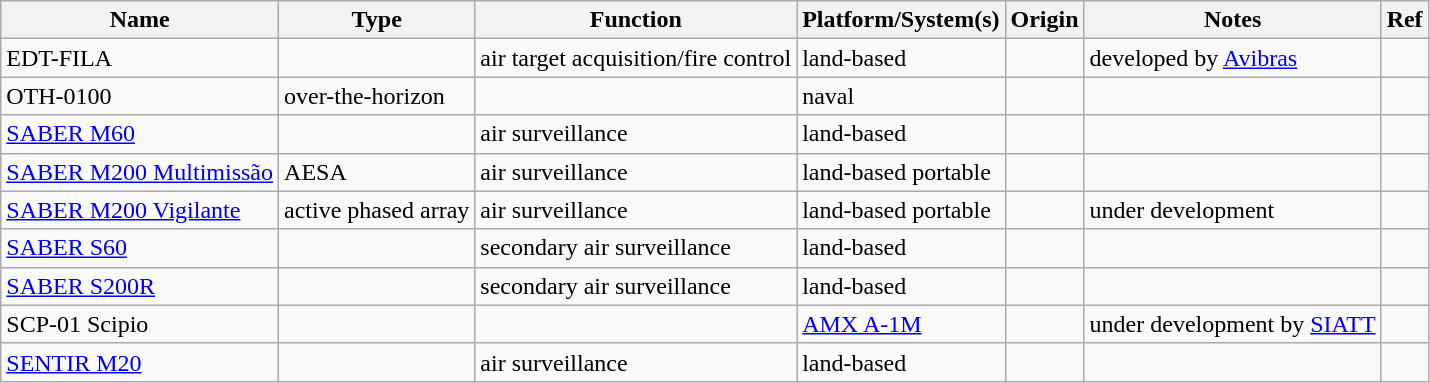<table class="wikitable sortable">
<tr>
<th>Name</th>
<th>Type</th>
<th>Function</th>
<th>Platform/System(s)</th>
<th>Origin</th>
<th>Notes</th>
<th>Ref</th>
</tr>
<tr>
<td>EDT-FILA</td>
<td></td>
<td>air target acquisition/fire control</td>
<td>land-based</td>
<td></td>
<td>developed by <a href='#'>Avibras</a></td>
<td></td>
</tr>
<tr>
<td>OTH-0100</td>
<td>over-the-horizon</td>
<td></td>
<td>naval</td>
<td></td>
<td></td>
<td></td>
</tr>
<tr>
<td><a href='#'>SABER M60</a></td>
<td></td>
<td>air surveillance</td>
<td>land-based</td>
<td></td>
<td></td>
<td></td>
</tr>
<tr>
<td><a href='#'>SABER M200 Multimissão</a></td>
<td>AESA</td>
<td>air surveillance</td>
<td>land-based portable</td>
<td></td>
<td></td>
<td></td>
</tr>
<tr>
<td><a href='#'>SABER M200 Vigilante</a></td>
<td>active phased array</td>
<td>air surveillance</td>
<td>land-based portable</td>
<td></td>
<td>under development</td>
<td></td>
</tr>
<tr>
<td><a href='#'>SABER S60</a></td>
<td></td>
<td>secondary air surveillance</td>
<td>land-based</td>
<td></td>
<td></td>
<td></td>
</tr>
<tr>
<td><a href='#'>SABER S200R</a></td>
<td></td>
<td>secondary air surveillance</td>
<td>land-based</td>
<td></td>
<td></td>
<td></td>
</tr>
<tr>
<td>SCP-01 Scipio</td>
<td></td>
<td></td>
<td><a href='#'>AMX A-1M</a></td>
<td></td>
<td>under development by <a href='#'>SIATT</a></td>
<td></td>
</tr>
<tr>
<td><a href='#'>SENTIR M20</a></td>
<td></td>
<td>air surveillance</td>
<td>land-based</td>
<td></td>
<td></td>
<td></td>
</tr>
</table>
